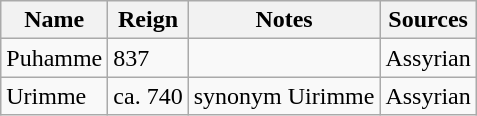<table class="wikitable">
<tr>
<th>Name</th>
<th>Reign</th>
<th>Notes</th>
<th>Sources</th>
</tr>
<tr>
<td>Puhamme</td>
<td>837</td>
<td></td>
<td>Assyrian</td>
</tr>
<tr>
<td>Urimme</td>
<td>ca. 740</td>
<td>synonym Uirimme</td>
<td>Assyrian</td>
</tr>
</table>
